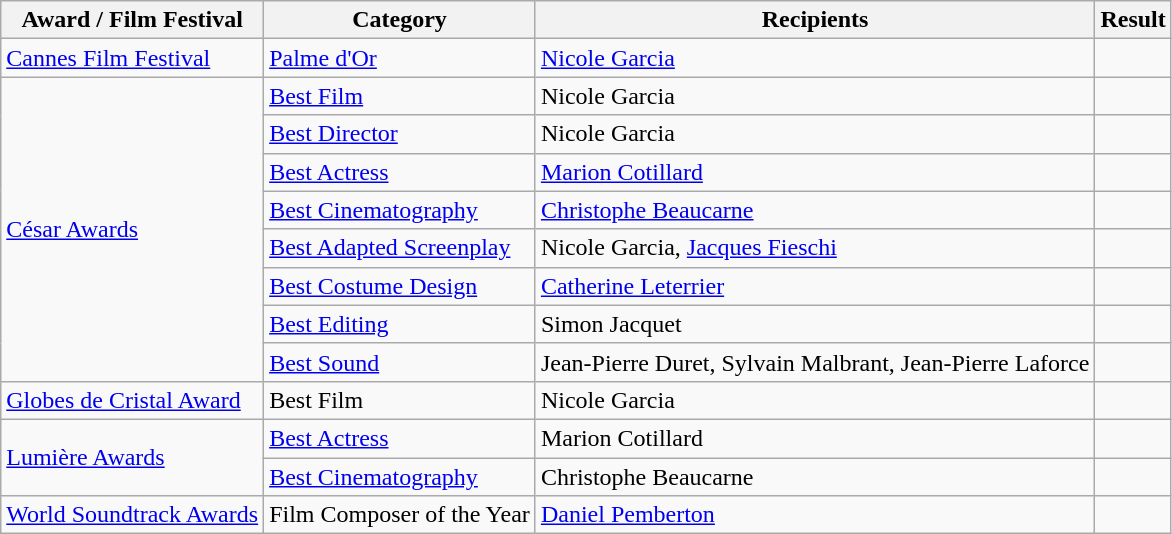<table class="wikitable plainrowheaders sortable">
<tr>
<th scope="col">Award / Film Festival</th>
<th scope="col">Category</th>
<th scope="col">Recipients</th>
<th scope="col">Result</th>
</tr>
<tr>
<td><a href='#'>Cannes Film Festival</a></td>
<td><a href='#'>Palme d'Or</a></td>
<td><a href='#'>Nicole Garcia</a></td>
<td></td>
</tr>
<tr>
<td rowspan=8><a href='#'>César Awards</a></td>
<td><a href='#'>Best Film</a></td>
<td>Nicole Garcia</td>
<td></td>
</tr>
<tr>
<td><a href='#'>Best Director</a></td>
<td>Nicole Garcia</td>
<td></td>
</tr>
<tr>
<td><a href='#'>Best Actress</a></td>
<td><a href='#'>Marion Cotillard</a></td>
<td></td>
</tr>
<tr>
<td><a href='#'>Best Cinematography</a></td>
<td><a href='#'>Christophe Beaucarne</a></td>
<td></td>
</tr>
<tr>
<td><a href='#'>Best Adapted Screenplay</a></td>
<td>Nicole Garcia, <a href='#'>Jacques Fieschi</a></td>
<td></td>
</tr>
<tr>
<td><a href='#'>Best Costume Design</a></td>
<td><a href='#'>Catherine Leterrier</a></td>
<td></td>
</tr>
<tr>
<td><a href='#'>Best Editing</a></td>
<td>Simon Jacquet</td>
<td></td>
</tr>
<tr>
<td><a href='#'>Best Sound</a></td>
<td>Jean-Pierre Duret, Sylvain Malbrant, Jean-Pierre Laforce</td>
<td></td>
</tr>
<tr>
<td><a href='#'>Globes de Cristal Award</a></td>
<td>Best Film</td>
<td>Nicole Garcia</td>
<td></td>
</tr>
<tr>
<td rowspan=2><a href='#'>Lumière Awards</a></td>
<td><a href='#'>Best Actress</a></td>
<td>Marion Cotillard</td>
<td></td>
</tr>
<tr>
<td><a href='#'>Best Cinematography</a></td>
<td>Christophe Beaucarne</td>
<td></td>
</tr>
<tr>
<td><a href='#'>World Soundtrack Awards</a></td>
<td>Film Composer of the Year</td>
<td><a href='#'>Daniel Pemberton</a></td>
<td></td>
</tr>
</table>
